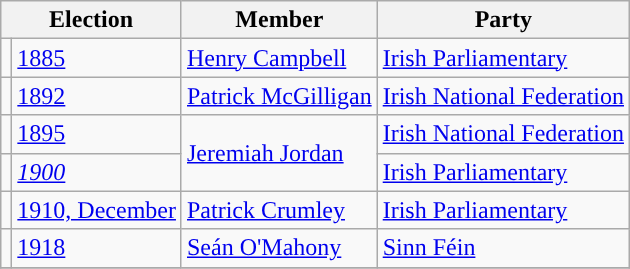<table class="wikitable">
<tr>
<th colspan="2">Election</th>
<th>Member</th>
<th>Party</th>
</tr>
<tr>
<td style="color:inherit;background-color: "></td>
<td><a href='#'>1885</a></td>
<td><a href='#'>Henry Campbell</a></td>
<td><a href='#'>Irish Parliamentary</a></td>
</tr>
<tr>
<td style="color:inherit;background-color: "></td>
<td><a href='#'>1892</a></td>
<td><a href='#'>Patrick McGilligan</a></td>
<td><a href='#'>Irish National Federation</a></td>
</tr>
<tr>
<td style="color:inherit;background-color: "></td>
<td><a href='#'>1895</a></td>
<td rowspan="2"><a href='#'>Jeremiah Jordan</a></td>
<td><a href='#'>Irish National Federation</a></td>
</tr>
<tr>
<td style="color:inherit;background-color: "></td>
<td><em><a href='#'>1900</a></em></td>
<td><a href='#'>Irish Parliamentary</a></td>
</tr>
<tr>
<td style="color:inherit;background-color: "></td>
<td><a href='#'>1910, December</a></td>
<td><a href='#'>Patrick Crumley</a></td>
<td><a href='#'>Irish Parliamentary</a></td>
</tr>
<tr>
<td style="color:inherit;background-color: "></td>
<td><a href='#'>1918</a></td>
<td><a href='#'>Seán O'Mahony</a></td>
<td><a href='#'>Sinn Féin</a></td>
</tr>
<tr>
</tr>
</table>
